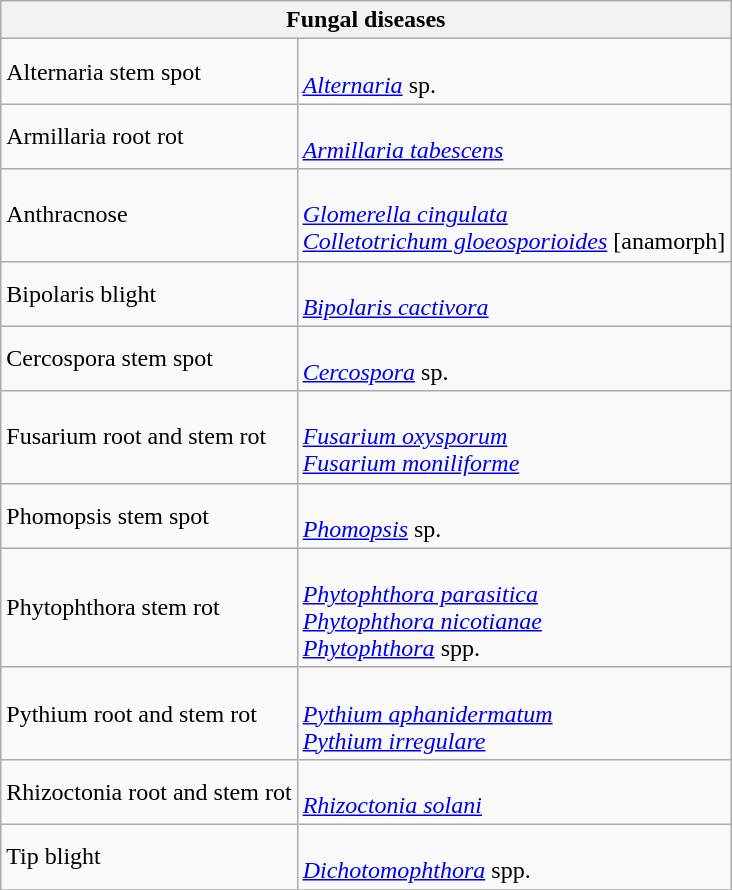<table class="wikitable" style="clear">
<tr>
<th colspan=2><strong>Fungal diseases</strong><br></th>
</tr>
<tr>
<td>Alternaria stem spot</td>
<td><br><em><a href='#'>Alternaria</a></em> sp.</td>
</tr>
<tr>
<td>Armillaria root rot</td>
<td><br><em><a href='#'>Armillaria tabescens</a></em></td>
</tr>
<tr>
<td>Anthracnose</td>
<td><br><em><a href='#'>Glomerella cingulata</a></em><br>
<em><a href='#'>Colletotrichum gloeosporioides</a></em> [anamorph]</td>
</tr>
<tr>
<td>Bipolaris blight</td>
<td><br><em><a href='#'>Bipolaris cactivora</a></em></td>
</tr>
<tr>
<td>Cercospora stem spot</td>
<td><br><em><a href='#'>Cercospora</a></em> sp.</td>
</tr>
<tr>
<td>Fusarium root and stem rot</td>
<td><br><em><a href='#'>Fusarium oxysporum</a></em><br>
<em><a href='#'>Fusarium moniliforme</a></em></td>
</tr>
<tr>
<td>Phomopsis stem spot</td>
<td><br><em><a href='#'>Phomopsis</a></em> sp.</td>
</tr>
<tr>
<td>Phytophthora stem rot</td>
<td><br><em><a href='#'>Phytophthora parasitica</a></em><br>
 <em><a href='#'>Phytophthora nicotianae</a></em><br>
<em><a href='#'>Phytophthora</a></em> spp.</td>
</tr>
<tr>
<td>Pythium root and stem rot</td>
<td><br><em><a href='#'>Pythium aphanidermatum</a></em><br>
<em><a href='#'>Pythium irregulare</a></em></td>
</tr>
<tr>
<td>Rhizoctonia root and stem rot</td>
<td><br><em><a href='#'>Rhizoctonia solani</a></em></td>
</tr>
<tr>
<td>Tip blight</td>
<td><br><em><a href='#'>Dichotomophthora</a></em> spp.</td>
</tr>
<tr>
</tr>
</table>
